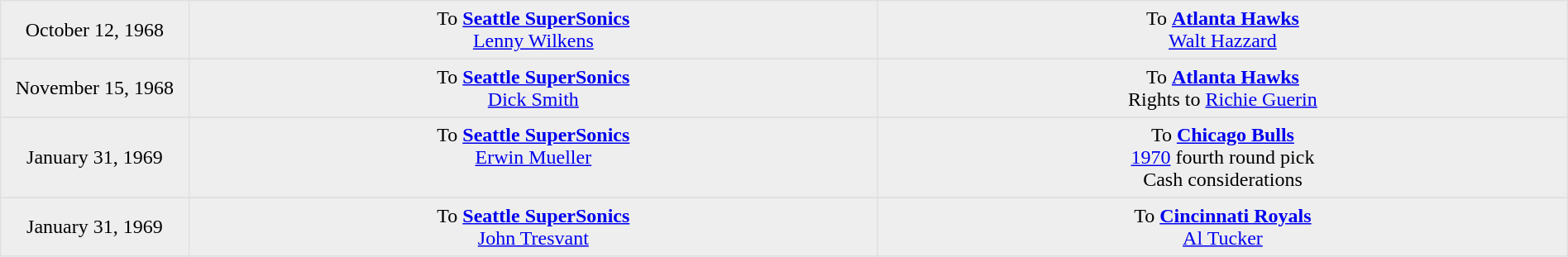<table border=1 style="border-collapse:collapse; text-align: center; width: 100%" bordercolor="#DFDFDF"  cellpadding="5">
<tr bgcolor="eeeeee">
<td style="width:12%">October 12, 1968</td>
<td style="width:44%" valign="top">To <strong><a href='#'>Seattle SuperSonics</a></strong><br><a href='#'>Lenny Wilkens</a></td>
<td style="width:44%" valign="top">To <strong><a href='#'>Atlanta Hawks</a></strong><br><a href='#'>Walt Hazzard</a></td>
</tr>
<tr>
</tr>
<tr bgcolor="eeeeee">
<td style="width:12%">November 15, 1968</td>
<td style="width:44%" valign="top">To <strong><a href='#'>Seattle SuperSonics</a></strong><br><a href='#'>Dick Smith</a></td>
<td style="width:44%" valign="top">To <strong><a href='#'>Atlanta Hawks</a></strong><br>Rights to <a href='#'>Richie Guerin</a></td>
</tr>
<tr>
</tr>
<tr bgcolor="eeeeee">
<td style="width:12%">January 31, 1969</td>
<td style="width:44%" valign="top">To <strong><a href='#'>Seattle SuperSonics</a></strong><br><a href='#'>Erwin Mueller</a></td>
<td style="width:44%" valign="top">To <strong><a href='#'>Chicago Bulls</a></strong><br><a href='#'>1970</a> fourth round pick<br>Cash considerations</td>
</tr>
<tr>
</tr>
<tr bgcolor="eeeeee">
<td style="width:12%">January 31, 1969</td>
<td style="width:44%" valign="top">To <strong><a href='#'>Seattle SuperSonics</a></strong><br><a href='#'>John Tresvant</a></td>
<td style="width:44%" valign="top">To <strong><a href='#'>Cincinnati Royals</a></strong><br><a href='#'>Al Tucker</a></td>
</tr>
</table>
